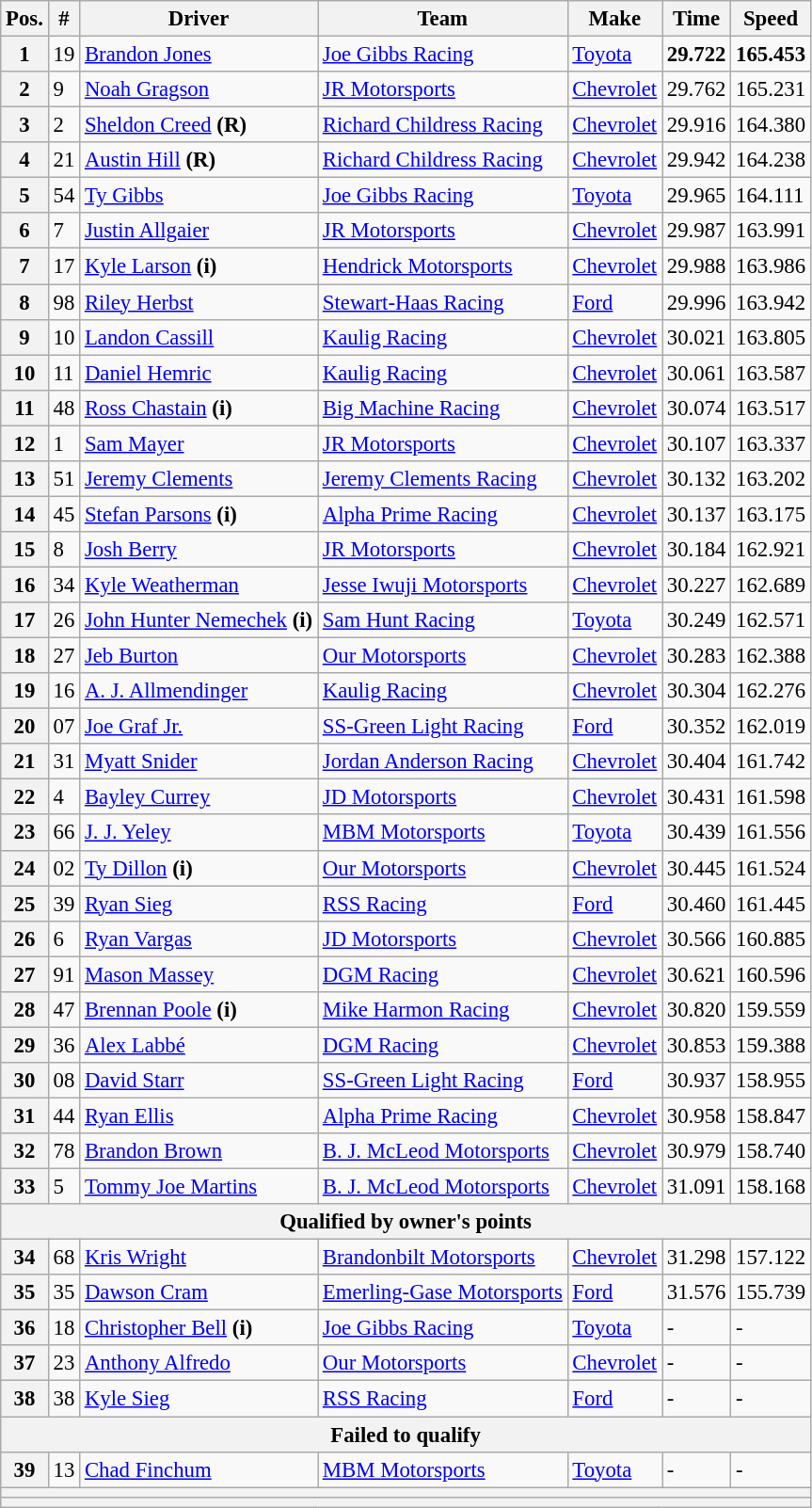<table class="wikitable" style="font-size:95%">
<tr>
<th>Pos.</th>
<th>#</th>
<th>Driver</th>
<th>Team</th>
<th>Make</th>
<th>Time</th>
<th>Speed</th>
</tr>
<tr>
<th>1</th>
<td>19</td>
<td><a href='#'>Brandon Jones</a></td>
<td><a href='#'>Joe Gibbs Racing</a></td>
<td><a href='#'>Toyota</a></td>
<td><strong>29.722</strong></td>
<td><strong>165.453</strong></td>
</tr>
<tr>
<th>2</th>
<td>9</td>
<td><a href='#'>Noah Gragson</a></td>
<td><a href='#'>JR Motorsports</a></td>
<td><a href='#'>Chevrolet</a></td>
<td>29.762</td>
<td>165.231</td>
</tr>
<tr>
<th>3</th>
<td>2</td>
<td><a href='#'>Sheldon Creed</a> <strong>(R)</strong></td>
<td><a href='#'>Richard Childress Racing</a></td>
<td><a href='#'>Chevrolet</a></td>
<td>29.916</td>
<td>164.380</td>
</tr>
<tr>
<th>4</th>
<td>21</td>
<td><a href='#'>Austin Hill</a> <strong>(R)</strong></td>
<td><a href='#'>Richard Childress Racing</a></td>
<td><a href='#'>Chevrolet</a></td>
<td>29.942</td>
<td>164.238</td>
</tr>
<tr>
<th>5</th>
<td>54</td>
<td><a href='#'>Ty Gibbs</a></td>
<td><a href='#'>Joe Gibbs Racing</a></td>
<td><a href='#'>Toyota</a></td>
<td>29.965</td>
<td>164.111</td>
</tr>
<tr>
<th>6</th>
<td>7</td>
<td><a href='#'>Justin Allgaier</a></td>
<td><a href='#'>JR Motorsports</a></td>
<td><a href='#'>Chevrolet</a></td>
<td>29.987</td>
<td>163.991</td>
</tr>
<tr>
<th>7</th>
<td>17</td>
<td><a href='#'>Kyle Larson</a> <strong>(i)</strong></td>
<td><a href='#'>Hendrick Motorsports</a></td>
<td><a href='#'>Chevrolet</a></td>
<td>29.988</td>
<td>163.986</td>
</tr>
<tr>
<th>8</th>
<td>98</td>
<td><a href='#'>Riley Herbst</a></td>
<td><a href='#'>Stewart-Haas Racing</a></td>
<td><a href='#'>Ford</a></td>
<td>29.996</td>
<td>163.942</td>
</tr>
<tr>
<th>9</th>
<td>10</td>
<td><a href='#'>Landon Cassill</a></td>
<td><a href='#'>Kaulig Racing</a></td>
<td><a href='#'>Chevrolet</a></td>
<td>30.021</td>
<td>163.805</td>
</tr>
<tr>
<th>10</th>
<td>11</td>
<td><a href='#'>Daniel Hemric</a></td>
<td><a href='#'>Kaulig Racing</a></td>
<td><a href='#'>Chevrolet</a></td>
<td>30.061</td>
<td>163.587</td>
</tr>
<tr>
<th>11</th>
<td>48</td>
<td><a href='#'>Ross Chastain</a> <strong>(i)</strong></td>
<td><a href='#'>Big Machine Racing</a></td>
<td><a href='#'>Chevrolet</a></td>
<td>30.074</td>
<td>163.517</td>
</tr>
<tr>
<th>12</th>
<td>1</td>
<td><a href='#'>Sam Mayer</a></td>
<td><a href='#'>JR Motorsports</a></td>
<td><a href='#'>Chevrolet</a></td>
<td>30.107</td>
<td>163.337</td>
</tr>
<tr>
<th>13</th>
<td>51</td>
<td><a href='#'>Jeremy Clements</a></td>
<td><a href='#'>Jeremy Clements Racing</a></td>
<td><a href='#'>Chevrolet</a></td>
<td>30.132</td>
<td>163.202</td>
</tr>
<tr>
<th>14</th>
<td>45</td>
<td><a href='#'>Stefan Parsons</a> <strong>(i)</strong></td>
<td><a href='#'>Alpha Prime Racing</a></td>
<td><a href='#'>Chevrolet</a></td>
<td>30.137</td>
<td>163.175</td>
</tr>
<tr>
<th>15</th>
<td>8</td>
<td><a href='#'>Josh Berry</a></td>
<td><a href='#'>JR Motorsports</a></td>
<td><a href='#'>Chevrolet</a></td>
<td>30.184</td>
<td>162.921</td>
</tr>
<tr>
<th>16</th>
<td>34</td>
<td><a href='#'>Kyle Weatherman</a></td>
<td><a href='#'>Jesse Iwuji Motorsports</a></td>
<td><a href='#'>Chevrolet</a></td>
<td>30.227</td>
<td>162.689</td>
</tr>
<tr>
<th>17</th>
<td>26</td>
<td><a href='#'>John Hunter Nemechek</a> <strong>(i)</strong></td>
<td><a href='#'>Sam Hunt Racing</a></td>
<td><a href='#'>Toyota</a></td>
<td>30.249</td>
<td>162.571</td>
</tr>
<tr>
<th>18</th>
<td>27</td>
<td><a href='#'>Jeb Burton</a></td>
<td><a href='#'>Our Motorsports</a></td>
<td><a href='#'>Chevrolet</a></td>
<td>30.283</td>
<td>162.388</td>
</tr>
<tr>
<th>19</th>
<td>16</td>
<td><a href='#'>A. J. Allmendinger</a></td>
<td><a href='#'>Kaulig Racing</a></td>
<td><a href='#'>Chevrolet</a></td>
<td>30.304</td>
<td>162.276</td>
</tr>
<tr>
<th>20</th>
<td>07</td>
<td><a href='#'>Joe Graf Jr.</a></td>
<td><a href='#'>SS-Green Light Racing</a></td>
<td><a href='#'>Ford</a></td>
<td>30.352</td>
<td>162.019</td>
</tr>
<tr>
<th>21</th>
<td>31</td>
<td><a href='#'>Myatt Snider</a></td>
<td><a href='#'>Jordan Anderson Racing</a></td>
<td><a href='#'>Chevrolet</a></td>
<td>30.404</td>
<td>161.742</td>
</tr>
<tr>
<th>22</th>
<td>4</td>
<td><a href='#'>Bayley Currey</a></td>
<td><a href='#'>JD Motorsports</a></td>
<td><a href='#'>Chevrolet</a></td>
<td>30.431</td>
<td>161.598</td>
</tr>
<tr>
<th>23</th>
<td>66</td>
<td><a href='#'>J. J. Yeley</a></td>
<td><a href='#'>MBM Motorsports</a></td>
<td><a href='#'>Toyota</a></td>
<td>30.439</td>
<td>161.556</td>
</tr>
<tr>
<th>24</th>
<td>02</td>
<td><a href='#'>Ty Dillon</a> <strong>(i)</strong></td>
<td><a href='#'>Our Motorsports</a></td>
<td><a href='#'>Chevrolet</a></td>
<td>30.445</td>
<td>161.524</td>
</tr>
<tr>
<th>25</th>
<td>39</td>
<td><a href='#'>Ryan Sieg</a></td>
<td><a href='#'>RSS Racing</a></td>
<td><a href='#'>Ford</a></td>
<td>30.460</td>
<td>161.445</td>
</tr>
<tr>
<th>26</th>
<td>6</td>
<td><a href='#'>Ryan Vargas</a></td>
<td><a href='#'>JD Motorsports</a></td>
<td><a href='#'>Chevrolet</a></td>
<td>30.566</td>
<td>160.885</td>
</tr>
<tr>
<th>27</th>
<td>91</td>
<td><a href='#'>Mason Massey</a></td>
<td><a href='#'>DGM Racing</a></td>
<td><a href='#'>Chevrolet</a></td>
<td>30.621</td>
<td>160.596</td>
</tr>
<tr>
<th>28</th>
<td>47</td>
<td><a href='#'>Brennan Poole</a> <strong>(i)</strong></td>
<td><a href='#'>Mike Harmon Racing</a></td>
<td><a href='#'>Chevrolet</a></td>
<td>30.820</td>
<td>159.559</td>
</tr>
<tr>
<th>29</th>
<td>36</td>
<td><a href='#'>Alex Labbé</a></td>
<td><a href='#'>DGM Racing</a></td>
<td><a href='#'>Chevrolet</a></td>
<td>30.853</td>
<td>159.388</td>
</tr>
<tr>
<th>30</th>
<td>08</td>
<td><a href='#'>David Starr</a></td>
<td><a href='#'>SS-Green Light Racing</a></td>
<td><a href='#'>Ford</a></td>
<td>30.937</td>
<td>158.955</td>
</tr>
<tr>
<th>31</th>
<td>44</td>
<td><a href='#'>Ryan Ellis</a></td>
<td><a href='#'>Alpha Prime Racing</a></td>
<td><a href='#'>Chevrolet</a></td>
<td>30.958</td>
<td>158.847</td>
</tr>
<tr>
<th>32</th>
<td>78</td>
<td><a href='#'>Brandon Brown</a></td>
<td><a href='#'>B. J. McLeod Motorsports</a></td>
<td><a href='#'>Chevrolet</a></td>
<td>30.979</td>
<td>158.740</td>
</tr>
<tr>
<th>33</th>
<td>5</td>
<td><a href='#'>Tommy Joe Martins</a></td>
<td><a href='#'>B. J. McLeod Motorsports</a></td>
<td><a href='#'>Chevrolet</a></td>
<td>31.091</td>
<td>158.168</td>
</tr>
<tr>
<th colspan="7">Qualified by owner's points</th>
</tr>
<tr>
<th>34</th>
<td>68</td>
<td><a href='#'>Kris Wright</a></td>
<td><a href='#'>Brandonbilt Motorsports</a></td>
<td><a href='#'>Chevrolet</a></td>
<td>31.298</td>
<td>157.122</td>
</tr>
<tr>
<th>35</th>
<td>35</td>
<td><a href='#'>Dawson Cram</a></td>
<td><a href='#'>Emerling-Gase Motorsports</a></td>
<td><a href='#'>Ford</a></td>
<td>31.576</td>
<td>155.739</td>
</tr>
<tr>
<th>36</th>
<td>18</td>
<td><a href='#'>Christopher Bell</a> <strong>(i)</strong></td>
<td><a href='#'>Joe Gibbs Racing</a></td>
<td><a href='#'>Toyota</a></td>
<td>-</td>
<td>-</td>
</tr>
<tr>
<th>37</th>
<td>23</td>
<td><a href='#'>Anthony Alfredo</a></td>
<td><a href='#'>Our Motorsports</a></td>
<td><a href='#'>Chevrolet</a></td>
<td>-</td>
<td>-</td>
</tr>
<tr>
<th>38</th>
<td>38</td>
<td><a href='#'>Kyle Sieg</a></td>
<td><a href='#'>RSS Racing</a></td>
<td><a href='#'>Ford</a></td>
<td>-</td>
<td>-</td>
</tr>
<tr>
<th colspan="7">Failed to qualify</th>
</tr>
<tr>
<th>39</th>
<td>13</td>
<td><a href='#'>Chad Finchum</a></td>
<td><a href='#'>MBM Motorsports</a></td>
<td><a href='#'>Toyota</a></td>
<td>-</td>
<td>-</td>
</tr>
<tr>
<th colspan="7"></th>
</tr>
<tr>
<th colspan="7"></th>
</tr>
</table>
